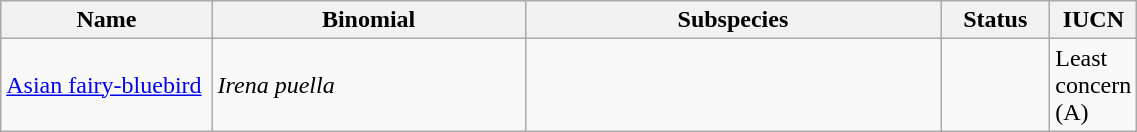<table width=60% class="wikitable">
<tr>
<th width=20%>Name</th>
<th width=30%>Binomial</th>
<th width=40%>Subspecies</th>
<th width=30%>Status</th>
<th width=30%>IUCN</th>
</tr>
<tr>
<td><a href='#'>Asian fairy-bluebird</a><br>
</td>
<td><em>Irena puella</em></td>
<td></td>
<td></td>
<td>Least concern<br>(A)</td>
</tr>
</table>
